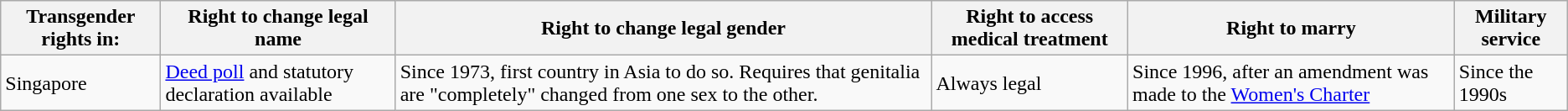<table class=wikitable>
<tr>
<th>Transgender rights in:</th>
<th>Right to change legal name</th>
<th>Right to change legal gender</th>
<th>Right to access medical treatment</th>
<th>Right to marry</th>
<th>Military service</th>
</tr>
<tr>
<td> Singapore</td>
<td>  <a href='#'>Deed poll</a> and statutory declaration available</td>
<td>  Since 1973, first country in Asia to do so. Requires that genitalia are "completely" changed from one sex to the other.</td>
<td>  Always legal</td>
<td> Since 1996, after an amendment was made to the <a href='#'>Women's Charter</a></td>
<td> Since the 1990s</td>
</tr>
</table>
